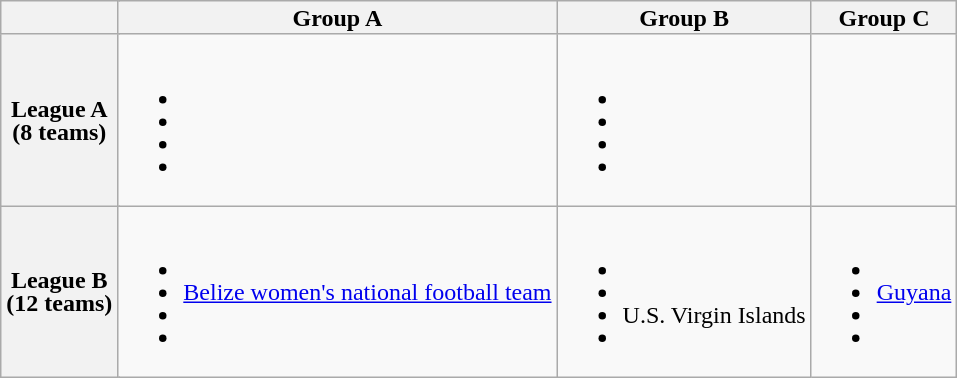<table class="wikitable" style="line-height:15px;">
<tr>
<th colspan=2></th>
<th>Group A</th>
<th>Group B</th>
<th>Group C</th>
</tr>
<tr>
<th colspan=2>League A<br>(8 teams)</th>
<td><br><ul><li></li><li></li><li></li><li></li></ul></td>
<td><br><ul><li></li><li></li><li></li><li></li></ul></td>
</tr>
<tr>
<th colspan=2>League B<br>(12 teams)</th>
<td><br><ul><li></li><li> <a href='#'>Belize women's national football team</a></li><li></li><li></li></ul></td>
<td><br><ul><li></li><li></li><li> U.S. Virgin Islands</li><li></li></ul></td>
<td><br><ul><li></li><li> <a href='#'>Guyana</a></li><li></li><li></li></ul></td>
</tr>
</table>
